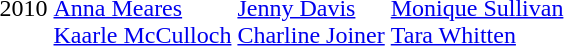<table>
<tr>
<td>2010<br></td>
<td><br><a href='#'>Anna Meares</a><br><a href='#'>Kaarle McCulloch</a></td>
<td><br><a href='#'>Jenny Davis</a><br><a href='#'>Charline Joiner</a></td>
<td><br><a href='#'>Monique Sullivan</a><br><a href='#'>Tara Whitten</a></td>
</tr>
</table>
